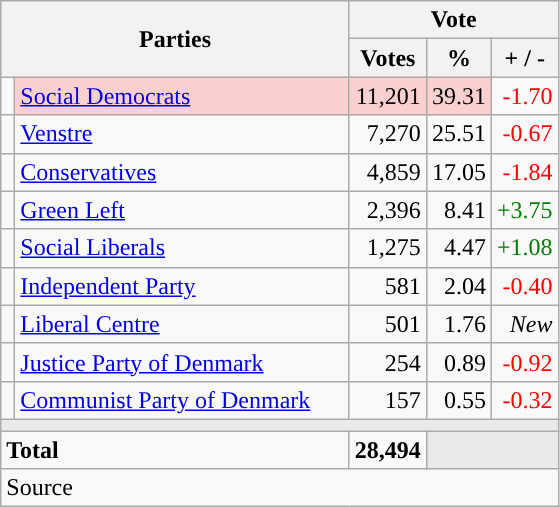<table class="wikitable" style="text-align:right;">
<tr>
<th style="text-align:centre;" rowspan="2" colspan="2" width="225">Parties</th>
<th colspan="3">Vote</th>
</tr>
<tr>
<th width="15">Votes</th>
<th width="15">%</th>
<th width="15">+ / -</th>
</tr>
<tr>
<td width="2" style="color:inherit;background:"></td>
<td bgcolor=#fbd0ce  align="left"><a href='#'>Social Democrats</a></td>
<td bgcolor=#fbd0ce>11,201</td>
<td bgcolor=#fbd0ce>39.31</td>
<td style=color:red;>-1.70</td>
</tr>
<tr>
<td width="2" style="color:inherit;background:"></td>
<td align="left"><a href='#'>Venstre</a></td>
<td>7,270</td>
<td>25.51</td>
<td style=color:red;>-0.67</td>
</tr>
<tr>
<td width="2" style="color:inherit;background:"></td>
<td align="left"><a href='#'>Conservatives</a></td>
<td>4,859</td>
<td>17.05</td>
<td style=color:red;>-1.84</td>
</tr>
<tr>
<td width="2" style="color:inherit;background:"></td>
<td align="left"><a href='#'>Green Left</a></td>
<td>2,396</td>
<td>8.41</td>
<td style=color:green;>+3.75</td>
</tr>
<tr>
<td width="2" style="color:inherit;background:"></td>
<td align="left"><a href='#'>Social Liberals</a></td>
<td>1,275</td>
<td>4.47</td>
<td style=color:green;>+1.08</td>
</tr>
<tr>
<td width="2" style="color:inherit;background:"></td>
<td align="left"><a href='#'>Independent Party</a></td>
<td>581</td>
<td>2.04</td>
<td style=color:red;>-0.40</td>
</tr>
<tr>
<td width="2" style="color:inherit;background:"></td>
<td align="left"><a href='#'>Liberal Centre</a></td>
<td>501</td>
<td>1.76</td>
<td><em>New</em></td>
</tr>
<tr>
<td width="2" style="color:inherit;background:"></td>
<td align="left"><a href='#'>Justice Party of Denmark</a></td>
<td>254</td>
<td>0.89</td>
<td style=color:red;>-0.92</td>
</tr>
<tr>
<td width="2" style="color:inherit;background:"></td>
<td align="left"><a href='#'>Communist Party of Denmark</a></td>
<td>157</td>
<td>0.55</td>
<td style=color:red;>-0.32</td>
</tr>
<tr>
<td colspan="7" bgcolor="#E9E9E9"></td>
</tr>
<tr>
<td align="left" colspan="2"><strong>Total</strong></td>
<td><strong>28,494</strong></td>
<td bgcolor="#E9E9E9" colspan="2"></td>
</tr>
<tr>
<td align="left" colspan="6">Source</td>
</tr>
</table>
